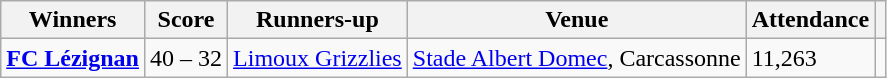<table class="wikitable">
<tr>
<th>Winners</th>
<th>Score</th>
<th>Runners-up</th>
<th>Venue</th>
<th>Attendance</th>
<th></th>
</tr>
<tr>
<td><strong> <a href='#'>FC Lézignan</a> </strong></td>
<td>40 – 32</td>
<td> <a href='#'>Limoux Grizzlies</a></td>
<td><a href='#'>Stade Albert Domec</a>, Carcassonne</td>
<td>11,263</td>
<td></td>
</tr>
</table>
